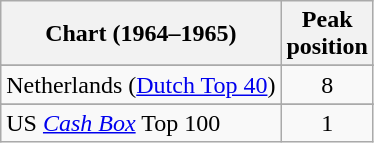<table class="wikitable plainrowheaders sortable" style="text-align:left;">
<tr>
<th scope="col">Chart (1964–1965)</th>
<th scope="col">Peak<br>position</th>
</tr>
<tr>
</tr>
<tr>
</tr>
<tr>
</tr>
<tr>
<td>Netherlands (<a href='#'>Dutch Top 40</a>)</td>
<td style="text-align:center;">8</td>
</tr>
<tr>
</tr>
<tr>
</tr>
<tr>
<td align="left">US <em><a href='#'>Cash Box</a></em> Top 100</td>
<td style="text-align:center;">1</td>
</tr>
</table>
